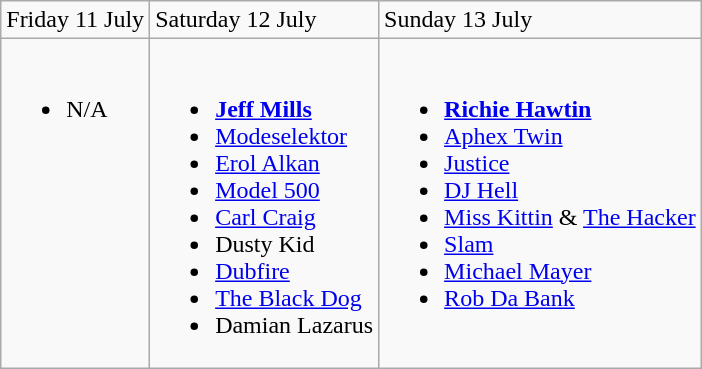<table class="wikitable">
<tr>
<td>Friday 11 July</td>
<td>Saturday 12 July</td>
<td>Sunday 13 July</td>
</tr>
<tr valign="top">
<td><br><ul><li>N/A</li></ul></td>
<td><br><ul><li><strong><a href='#'>Jeff Mills</a></strong></li><li><a href='#'>Modeselektor</a></li><li><a href='#'>Erol Alkan</a></li><li><a href='#'>Model 500</a></li><li><a href='#'>Carl Craig</a></li><li>Dusty Kid</li><li><a href='#'>Dubfire</a></li><li><a href='#'>The Black Dog</a></li><li>Damian Lazarus</li></ul></td>
<td><br><ul><li><strong><a href='#'>Richie Hawtin</a></strong></li><li><a href='#'>Aphex Twin</a></li><li><a href='#'>Justice</a></li><li><a href='#'>DJ Hell</a></li><li><a href='#'>Miss Kittin</a> & <a href='#'>The Hacker</a></li><li><a href='#'>Slam</a></li><li><a href='#'>Michael Mayer</a></li><li><a href='#'>Rob Da Bank</a></li></ul></td>
</tr>
</table>
